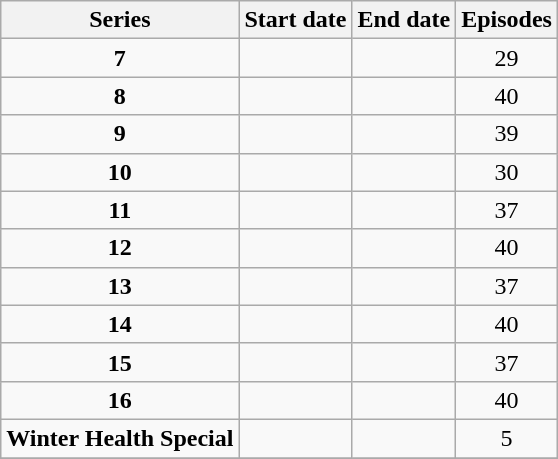<table class="wikitable" style="text-align:center;">
<tr>
<th>Series</th>
<th>Start date</th>
<th>End date</th>
<th>Episodes</th>
</tr>
<tr>
<td><strong>7</strong></td>
<td></td>
<td></td>
<td>29</td>
</tr>
<tr>
<td><strong>8</strong></td>
<td></td>
<td></td>
<td>40</td>
</tr>
<tr>
<td><strong>9</strong></td>
<td></td>
<td></td>
<td>39</td>
</tr>
<tr>
<td><strong>10</strong></td>
<td></td>
<td></td>
<td>30</td>
</tr>
<tr>
<td><strong>11</strong></td>
<td></td>
<td></td>
<td>37</td>
</tr>
<tr>
<td><strong>12</strong></td>
<td></td>
<td></td>
<td>40</td>
</tr>
<tr>
<td><strong>13</strong></td>
<td></td>
<td></td>
<td>37</td>
</tr>
<tr>
<td><strong>14</strong></td>
<td></td>
<td></td>
<td>40</td>
</tr>
<tr>
<td><strong>15</strong></td>
<td></td>
<td></td>
<td>37</td>
</tr>
<tr>
<td><strong>16</strong></td>
<td></td>
<td></td>
<td>40</td>
</tr>
<tr>
<td><strong>Winter Health Special</strong></td>
<td></td>
<td></td>
<td>5</td>
</tr>
<tr>
</tr>
</table>
